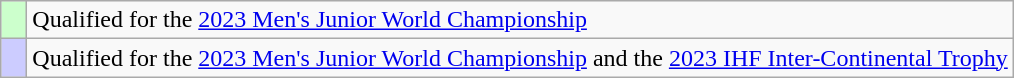<table class="wikitable" style="text-align: left;">
<tr>
<td width=10px bgcolor=#ccffcc></td>
<td>Qualified for the <a href='#'>2023 Men's Junior World Championship</a></td>
</tr>
<tr>
<td width=10px bgcolor=#ccccff></td>
<td>Qualified for the <a href='#'>2023 Men's Junior World Championship</a> and the <a href='#'>2023 IHF Inter-Continental Trophy</a></td>
</tr>
</table>
